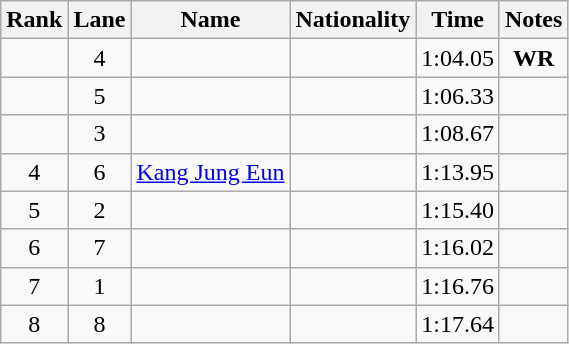<table class="wikitable sortable" style="text-align:center">
<tr>
<th>Rank</th>
<th>Lane</th>
<th>Name</th>
<th>Nationality</th>
<th>Time</th>
<th>Notes</th>
</tr>
<tr>
<td></td>
<td>4</td>
<td align=left></td>
<td align=left></td>
<td>1:04.05</td>
<td><strong>WR</strong></td>
</tr>
<tr>
<td></td>
<td>5</td>
<td align=left></td>
<td align=left></td>
<td>1:06.33</td>
<td></td>
</tr>
<tr>
<td></td>
<td>3</td>
<td align=left></td>
<td align=left></td>
<td>1:08.67</td>
<td></td>
</tr>
<tr>
<td>4</td>
<td>6</td>
<td align=left><a href='#'>Kang Jung Eun</a></td>
<td align=left></td>
<td>1:13.95</td>
<td></td>
</tr>
<tr>
<td>5</td>
<td>2</td>
<td align=left></td>
<td align=left></td>
<td>1:15.40</td>
<td></td>
</tr>
<tr>
<td>6</td>
<td>7</td>
<td align=left></td>
<td align=left></td>
<td>1:16.02</td>
<td></td>
</tr>
<tr>
<td>7</td>
<td>1</td>
<td align=left></td>
<td align=left></td>
<td>1:16.76</td>
<td></td>
</tr>
<tr>
<td>8</td>
<td>8</td>
<td align=left></td>
<td align=left></td>
<td>1:17.64</td>
<td></td>
</tr>
</table>
